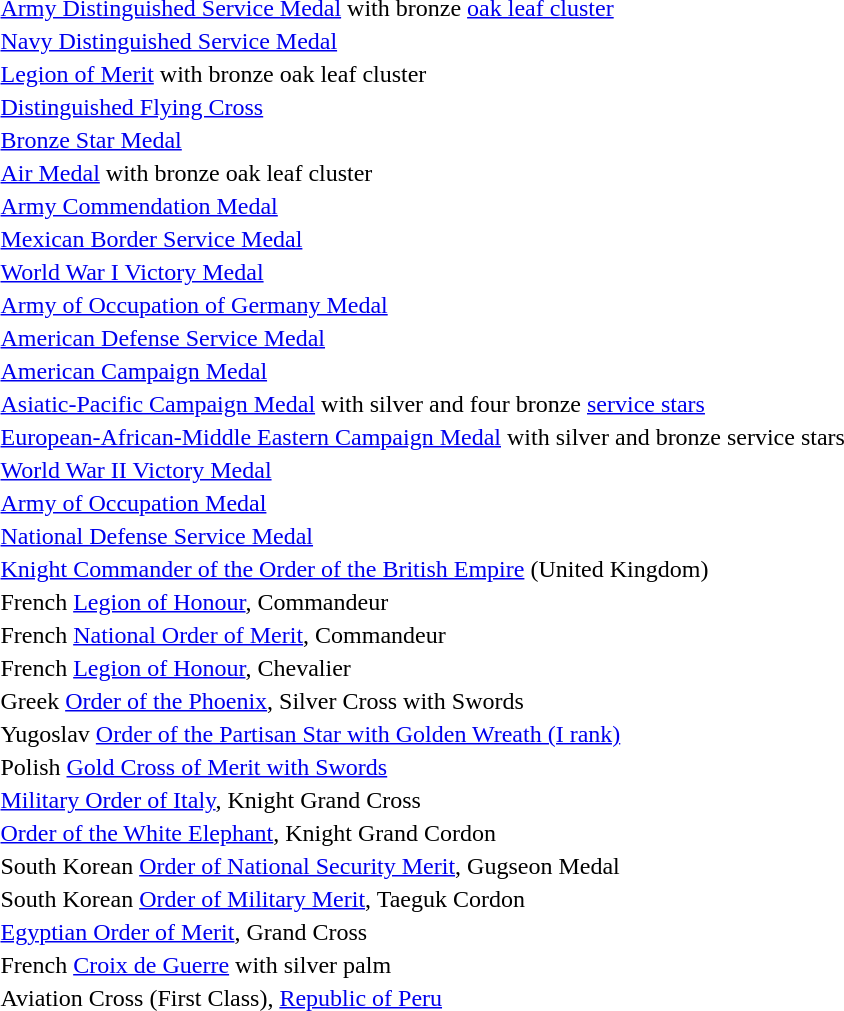<table>
<tr>
<td></td>
<td><a href='#'>Army Distinguished Service Medal</a> with bronze <a href='#'>oak leaf cluster</a></td>
</tr>
<tr>
<td></td>
<td><a href='#'>Navy Distinguished Service Medal</a></td>
</tr>
<tr>
<td></td>
<td><a href='#'>Legion of Merit</a> with bronze oak leaf cluster</td>
</tr>
<tr>
<td></td>
<td><a href='#'>Distinguished Flying Cross</a></td>
</tr>
<tr>
<td></td>
<td><a href='#'>Bronze Star Medal</a></td>
</tr>
<tr>
<td></td>
<td><a href='#'>Air Medal</a> with bronze oak leaf cluster</td>
</tr>
<tr>
<td></td>
<td><a href='#'>Army Commendation Medal</a></td>
</tr>
<tr>
<td></td>
<td><a href='#'>Mexican Border Service Medal</a></td>
</tr>
<tr>
<td></td>
<td><a href='#'>World War I Victory Medal</a></td>
</tr>
<tr>
<td></td>
<td><a href='#'>Army of Occupation of Germany Medal</a></td>
</tr>
<tr>
<td></td>
<td><a href='#'>American Defense Service Medal</a></td>
</tr>
<tr>
<td></td>
<td><a href='#'>American Campaign Medal</a></td>
</tr>
<tr>
<td></td>
<td><a href='#'>Asiatic-Pacific Campaign Medal</a> with silver and four bronze <a href='#'>service stars</a></td>
</tr>
<tr>
<td></td>
<td><a href='#'>European-African-Middle Eastern Campaign Medal</a> with silver and bronze service stars</td>
</tr>
<tr>
<td></td>
<td><a href='#'>World War II Victory Medal</a></td>
</tr>
<tr>
<td></td>
<td><a href='#'>Army of Occupation Medal</a></td>
</tr>
<tr>
<td></td>
<td><a href='#'>National Defense Service Medal</a></td>
</tr>
<tr>
<td></td>
<td><a href='#'>Knight Commander of the Order of the British Empire</a> (United Kingdom)</td>
</tr>
<tr>
<td></td>
<td>French <a href='#'>Legion of Honour</a>, Commandeur</td>
</tr>
<tr>
<td></td>
<td>French <a href='#'>National Order of Merit</a>, Commandeur</td>
</tr>
<tr>
<td></td>
<td>French <a href='#'>Legion of Honour</a>, Chevalier</td>
</tr>
<tr>
<td></td>
<td>Greek <a href='#'>Order of the Phoenix</a>, Silver Cross with Swords</td>
</tr>
<tr>
<td></td>
<td>Yugoslav <a href='#'>Order of the Partisan Star with Golden Wreath (I rank)</a></td>
</tr>
<tr>
<td></td>
<td>Polish <a href='#'>Gold Cross of Merit with Swords</a></td>
</tr>
<tr>
<td></td>
<td><a href='#'>Military Order of Italy</a>, Knight Grand Cross</td>
</tr>
<tr>
<td></td>
<td><a href='#'>Order of the White Elephant</a>, Knight Grand Cordon</td>
</tr>
<tr>
<td></td>
<td>South Korean <a href='#'>Order of National Security Merit</a>, Gugseon Medal</td>
</tr>
<tr>
<td></td>
<td>South Korean <a href='#'>Order of Military Merit</a>, Taeguk Cordon</td>
</tr>
<tr>
<td></td>
<td><a href='#'>Egyptian Order of Merit</a>, Grand Cross</td>
</tr>
<tr>
<td><span></span></td>
<td>French <a href='#'>Croix de Guerre</a> with silver palm</td>
</tr>
<tr>
<td></td>
<td>Aviation Cross (First Class), <a href='#'>Republic of Peru</a></td>
</tr>
</table>
